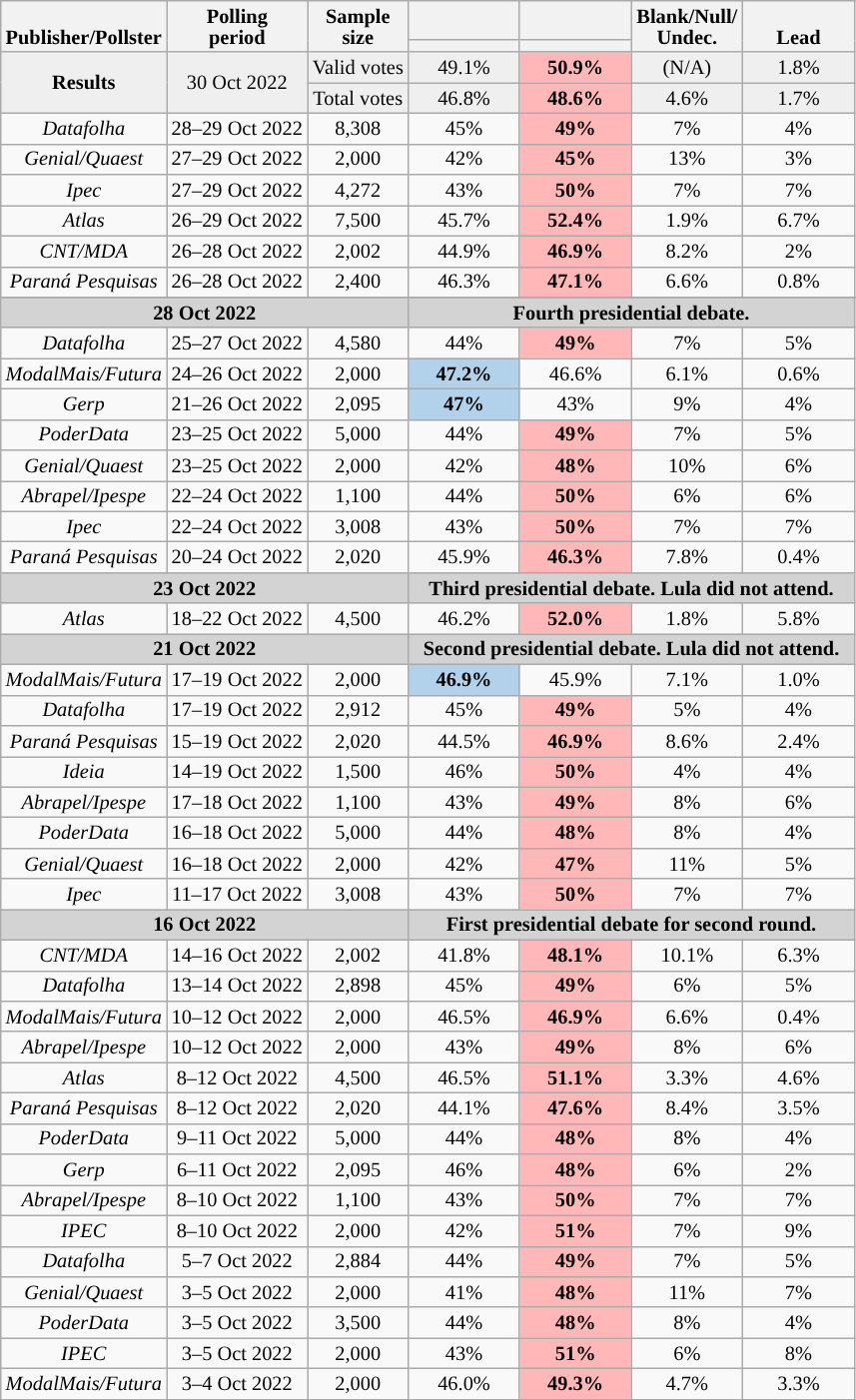<table class="nowrap wikitable" style="text-align:center;font-size:85%;line-height:14px">
<tr style="vertical-align:bottom">
<th rowspan="2">Publisher/Pollster</th>
<th rowspan="2">Polling<br>period</th>
<th rowspan="2">Sample<br>size</th>
<th style="width:5em"><br></th>
<th style="width:5em"><br></th>
<th rowspan="2" style="width:5em">Blank/Null/<br>Undec.</th>
<th rowspan="2" style="width:5em">Lead</th>
</tr>
<tr>
<th style="background:"></th>
<th style="background:"></th>
</tr>
<tr style="background:#EFEFEF">
<td rowspan=2><strong>Results</strong></td>
<td rowspan=2>30 Oct 2022</td>
<td>Valid votes</td>
<td>49.1%</td>
<td style="background:#ffb7b7;font-weight:bold">50.9%</td>
<td>(N/A)</td>
<td style="background:">1.8%</td>
</tr>
<tr style="background:#EFEFEF">
<td>Total votes</td>
<td>46.8%</td>
<td style="background:#ffb7b7;font-weight:bold">48.6%</td>
<td>4.6%</td>
<td style="background:">1.7%</td>
</tr>
<tr>
<td><em>Datafolha</em></td>
<td> 28–29 Oct 2022</td>
<td>8,308</td>
<td>45%</td>
<td style="background:#ffb7b7;font-weight:bold">49%</td>
<td>7%</td>
<td style="background:">4%</td>
</tr>
<tr>
<td><em>Genial/Quaest</em></td>
<td> 27–29 Oct 2022</td>
<td>2,000</td>
<td>42%</td>
<td style="background:#ffb7b7;font-weight:bold">45%</td>
<td>13%</td>
<td style="background:">3%</td>
</tr>
<tr>
<td><em>Ipec</em></td>
<td> 27–29 Oct 2022</td>
<td>4,272</td>
<td>43%</td>
<td style="background:#ffb7b7;font-weight:bold">50%</td>
<td>7%</td>
<td style="background:">7%</td>
</tr>
<tr>
<td><em>Atlas</em></td>
<td> 26–29 Oct 2022</td>
<td>7,500</td>
<td>45.7%</td>
<td style="background:#ffb7b7;font-weight:bold">52.4%</td>
<td>1.9%</td>
<td style="background:">6.7%</td>
</tr>
<tr>
<td><em>CNT/MDA</em></td>
<td> 26–28 Oct 2022</td>
<td>2,002</td>
<td>44.9%</td>
<td style="background:#ffb7b7;font-weight:bold">46.9%</td>
<td>8.2%</td>
<td style="background:">2%</td>
</tr>
<tr>
<td><em>Paraná Pesquisas</em></td>
<td> 26–28 Oct 2022</td>
<td>2,400</td>
<td>46.3%</td>
<td style="background:#ffb7b7;font-weight:bold">47.1%</td>
<td>6.6%</td>
<td style="background:">0.8%</td>
</tr>
<tr>
</tr>
<tr style=background:lightgrey;font-weight:bold>
<td colspan=3>28 Oct 2022</td>
<td colspan=4>Fourth presidential debate.</td>
</tr>
<tr>
<td><em>Datafolha</em></td>
<td> 25–27 Oct 2022</td>
<td>4,580</td>
<td>44%</td>
<td style="background:#ffb7b7;font-weight:bold">49%</td>
<td>7%</td>
<td style="background:">5%</td>
</tr>
<tr>
<td><em>ModalMais/Futura</em></td>
<td> 24–26 Oct 2022</td>
<td>2,000</td>
<td style="background:#b2d1ea;font-weight:bold">47.2%</td>
<td>46.6%</td>
<td>6.1%</td>
<td style="background:">0.6%</td>
</tr>
<tr>
<td><em>Gerp</em></td>
<td> 21–26 Oct 2022</td>
<td>2,095</td>
<td style="background:#b2d1ea;font-weight:bold">47%</td>
<td>43%</td>
<td>9%</td>
<td style="background:">4%</td>
</tr>
<tr>
<td><em>PoderData</em></td>
<td> 23–25 Oct 2022</td>
<td>5,000</td>
<td>44%</td>
<td style="background:#ffb7b7;font-weight:bold">49%</td>
<td>7%</td>
<td style="background:">5%</td>
</tr>
<tr>
<td><em>Genial/Quaest</em></td>
<td> 23–25 Oct 2022</td>
<td>2,000</td>
<td>42%</td>
<td style="background:#ffb7b7;font-weight:bold">48%</td>
<td>10%</td>
<td style="background:">6%</td>
</tr>
<tr>
<td><em>Abrapel/Ipespe</em></td>
<td> 22–24 Oct 2022</td>
<td>1,100</td>
<td>44%</td>
<td style="background:#ffb7b7;font-weight:bold">50%</td>
<td>6%</td>
<td style="background:">6%</td>
</tr>
<tr>
<td><em>Ipec</em></td>
<td> 22–24 Oct 2022</td>
<td>3,008</td>
<td>43%</td>
<td style="background:#ffb7b7;font-weight:bold">50%</td>
<td>7%</td>
<td style="background:">7%</td>
</tr>
<tr>
<td><em>Paraná Pesquisas</em></td>
<td> 20–24 Oct 2022</td>
<td>2,020</td>
<td>45.9%</td>
<td style="background:#ffb7b7;font-weight:bold">46.3%</td>
<td>7.8%</td>
<td style="background:">0.4%</td>
</tr>
<tr style=background:lightgrey;font-weight:bold>
<td colspan=3>23 Oct 2022</td>
<td colspan=4>Third presidential debate. Lula did not attend.</td>
</tr>
<tr>
<td><em>Atlas</em></td>
<td> 18–22 Oct 2022</td>
<td>4,500</td>
<td>46.2%</td>
<td style="background:#ffb7b7;font-weight:bold">52.0%</td>
<td>1.8%</td>
<td style="background:">5.8%</td>
</tr>
<tr style=background:lightgrey;font-weight:bold>
<td colspan=3>21 Oct 2022</td>
<td colspan=4>Second presidential debate. Lula did not attend.</td>
</tr>
<tr>
<td><em>ModalMais/Futura</em></td>
<td> 17–19 Oct 2022</td>
<td>2,000</td>
<td style="background:#b2d1ea;font-weight:bold">46.9%</td>
<td>45.9%</td>
<td>7.1%</td>
<td style="background:">1.0%</td>
</tr>
<tr>
<td><em>Datafolha</em></td>
<td> 17–19 Oct 2022</td>
<td>2,912</td>
<td>45%</td>
<td style="background:#ffb7b7;font-weight:bold">49%</td>
<td>5%</td>
<td style="background:">4%</td>
</tr>
<tr>
<td><em>Paraná Pesquisas</em></td>
<td> 15–19 Oct 2022</td>
<td>2,020</td>
<td>44.5%</td>
<td style="background:#ffb7b7;font-weight:bold">46.9%</td>
<td>8.6%</td>
<td style="background:">2.4%</td>
</tr>
<tr>
<td><em>Ideia</em></td>
<td> 14–19 Oct 2022</td>
<td>1,500</td>
<td>46%</td>
<td style="background:#ffb7b7;font-weight:bold">50%</td>
<td>4%</td>
<td style="background:">4%</td>
</tr>
<tr>
<td><em>Abrapel/Ipespe</em></td>
<td> 17–18 Oct 2022</td>
<td>1,100</td>
<td>43%</td>
<td style="background:#ffb7b7;font-weight:bold">49%</td>
<td>8%</td>
<td style="background:">6%</td>
</tr>
<tr>
<td><em>PoderData</em></td>
<td> 16–18 Oct 2022</td>
<td>5,000</td>
<td>44%</td>
<td style="background:#ffb7b7;font-weight:bold">48%</td>
<td>8%</td>
<td style="background:">4%</td>
</tr>
<tr>
<td><em>Genial/Quaest</em></td>
<td> 16–18 Oct 2022</td>
<td>2,000</td>
<td>42%</td>
<td style="background:#ffb7b7;font-weight:bold">47%</td>
<td>11%</td>
<td style="background:">5%</td>
</tr>
<tr>
<td><em>Ipec</em></td>
<td> 11–17 Oct 2022</td>
<td>3,008</td>
<td>43%</td>
<td style="background:#ffb7b7;font-weight:bold">50%</td>
<td>7%</td>
<td style="background:">7%</td>
</tr>
<tr style=background:lightgrey;font-weight:bold>
<td colspan=3>16 Oct 2022</td>
<td colspan=4>First presidential debate for second round.</td>
</tr>
<tr>
<td><em>CNT/MDA</em></td>
<td> 14–16 Oct 2022</td>
<td>2,002</td>
<td>41.8%</td>
<td style="background:#ffb7b7;font-weight:bold">48.1%</td>
<td>10.1%</td>
<td style="background:">6.3%</td>
</tr>
<tr>
<td><em>Datafolha</em></td>
<td> 13–14 Oct 2022</td>
<td>2,898</td>
<td>45%</td>
<td style="background:#ffb7b7;font-weight:bold">49%</td>
<td>6%</td>
<td style="background:">5%</td>
</tr>
<tr>
<td><em>ModalMais/Futura</em></td>
<td> 10–12 Oct 2022</td>
<td>2,000</td>
<td>46.5%</td>
<td style="background:#ffb7b7;font-weight:bold">46.9%</td>
<td>6.6%</td>
<td style="background:">0.4%</td>
</tr>
<tr>
<td><em>Abrapel/Ipespe</em></td>
<td> 10–12 Oct 2022</td>
<td>2,000</td>
<td>43%</td>
<td style="background:#ffb7b7;font-weight:bold">49%</td>
<td>8%</td>
<td style="background:">6%</td>
</tr>
<tr>
<td><em>Atlas</em></td>
<td> 8–12 Oct 2022</td>
<td>4,500</td>
<td>46.5%</td>
<td style="background:#ffb7b7;font-weight:bold">51.1%</td>
<td>3.3%</td>
<td style="background:">4.6%</td>
</tr>
<tr>
<td><em>Paraná Pesquisas</em></td>
<td> 8–12 Oct 2022</td>
<td>2,020</td>
<td>44.1%</td>
<td style="background:#ffb7b7;font-weight:bold">47.6%</td>
<td>8.4%</td>
<td style="background:">3.5%</td>
</tr>
<tr>
<td><em>PoderData</em></td>
<td> 9–11 Oct 2022</td>
<td>5,000</td>
<td>44%</td>
<td style="background:#ffb7b7;font-weight:bold">48%</td>
<td>8%</td>
<td style="background:">4%</td>
</tr>
<tr>
<td><em>Gerp</em></td>
<td> 6–11 Oct 2022</td>
<td>2,095</td>
<td>46%</td>
<td style="background:#ffb7b7;font-weight:bold">48%</td>
<td>6%</td>
<td style="background:">2%</td>
</tr>
<tr>
<td><em>Abrapel/Ipespe</em></td>
<td> 8–10 Oct 2022</td>
<td>1,100</td>
<td>43%</td>
<td style="background:#ffb7b7;font-weight:bold">50%</td>
<td>7%</td>
<td style="background:">7%</td>
</tr>
<tr>
<td><em>IPEC</em></td>
<td> 8–10 Oct 2022</td>
<td>2,000</td>
<td>42%</td>
<td style="background:#ffb7b7;font-weight:bold">51%</td>
<td>7%</td>
<td style="background:">9%</td>
</tr>
<tr>
<td><em>Datafolha</em></td>
<td> 5–7 Oct 2022</td>
<td>2,884</td>
<td>44%</td>
<td style="background:#ffb7b7;font-weight:bold">49%</td>
<td>7%</td>
<td style="background:">5%</td>
</tr>
<tr>
<td><em>Genial/Quaest</em></td>
<td> 3–5 Oct 2022</td>
<td>2,000</td>
<td>41%</td>
<td style="background:#ffb7b7;font-weight:bold">48%</td>
<td>11%</td>
<td style="background:">7%</td>
</tr>
<tr>
<td><em>PoderData</em></td>
<td> 3–5 Oct 2022</td>
<td>3,500</td>
<td>44%</td>
<td style="background:#ffb7b7;font-weight:bold">48%</td>
<td>8%</td>
<td style="background:">4%</td>
</tr>
<tr>
<td><em>IPEC</em></td>
<td> 3–5 Oct 2022</td>
<td>2,000</td>
<td>43%</td>
<td style="background:#ffb7b7;font-weight:bold">51%</td>
<td>6%</td>
<td style="background:">8%</td>
</tr>
<tr>
<td><em>ModalMais/Futura</em></td>
<td> 3–4 Oct 2022</td>
<td>2,000</td>
<td>46.0%</td>
<td style="background:#ffb7b7;font-weight:bold">49.3%</td>
<td>4.7%</td>
<td style="background:">3.3%</td>
</tr>
</table>
